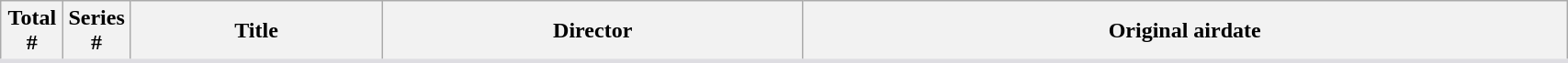<table class="wikitable plainrowheaders" style="background: White; border-bottom: 3px solid #dedde2; width:90%">
<tr>
<th width="4%">Total<br>#</th>
<th width="4%">Series<br>#</th>
<th>Title</th>
<th>Director</th>
<th>Original airdate<br>




</th>
</tr>
</table>
